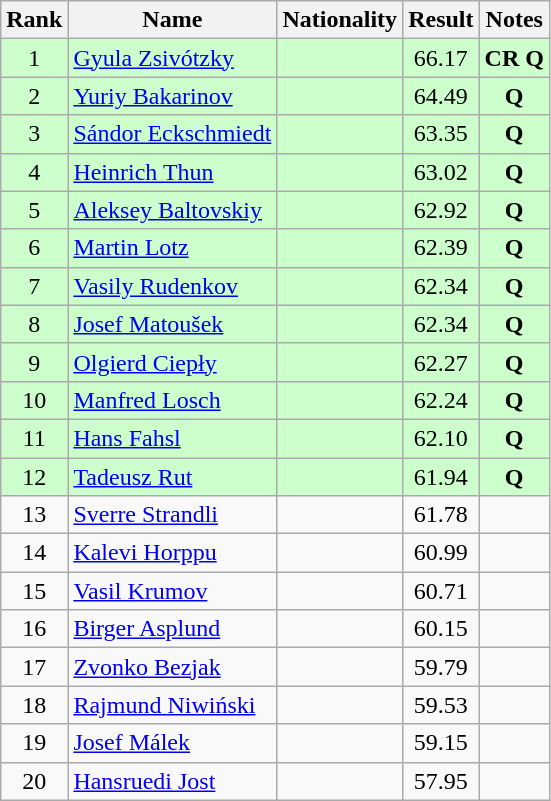<table class="wikitable sortable" style="text-align:center">
<tr>
<th>Rank</th>
<th>Name</th>
<th>Nationality</th>
<th>Result</th>
<th>Notes</th>
</tr>
<tr bgcolor=ccffcc>
<td>1</td>
<td align=left><a href='#'>Gyula Zsivótzky</a></td>
<td align=left></td>
<td>66.17</td>
<td><strong>CR Q</strong></td>
</tr>
<tr bgcolor=ccffcc>
<td>2</td>
<td align=left><a href='#'>Yuriy Bakarinov</a></td>
<td align=left></td>
<td>64.49</td>
<td><strong>Q</strong></td>
</tr>
<tr bgcolor=ccffcc>
<td>3</td>
<td align=left><a href='#'>Sándor Eckschmiedt</a></td>
<td align=left></td>
<td>63.35</td>
<td><strong>Q</strong></td>
</tr>
<tr bgcolor=ccffcc>
<td>4</td>
<td align=left><a href='#'>Heinrich Thun</a></td>
<td align=left></td>
<td>63.02</td>
<td><strong>Q</strong></td>
</tr>
<tr bgcolor=ccffcc>
<td>5</td>
<td align=left><a href='#'>Aleksey Baltovskiy</a></td>
<td align=left></td>
<td>62.92</td>
<td><strong>Q</strong></td>
</tr>
<tr bgcolor=ccffcc>
<td>6</td>
<td align=left><a href='#'>Martin Lotz</a></td>
<td align=left></td>
<td>62.39</td>
<td><strong>Q</strong></td>
</tr>
<tr bgcolor=ccffcc>
<td>7</td>
<td align=left><a href='#'>Vasily Rudenkov</a></td>
<td align=left></td>
<td>62.34</td>
<td><strong>Q</strong></td>
</tr>
<tr bgcolor=ccffcc>
<td>8</td>
<td align=left><a href='#'>Josef Matoušek</a></td>
<td align=left></td>
<td>62.34</td>
<td><strong>Q</strong></td>
</tr>
<tr bgcolor=ccffcc>
<td>9</td>
<td align=left><a href='#'>Olgierd Ciepły</a></td>
<td align=left></td>
<td>62.27</td>
<td><strong>Q</strong></td>
</tr>
<tr bgcolor=ccffcc>
<td>10</td>
<td align=left><a href='#'>Manfred Losch</a></td>
<td align=left></td>
<td>62.24</td>
<td><strong>Q</strong></td>
</tr>
<tr bgcolor=ccffcc>
<td>11</td>
<td align=left><a href='#'>Hans Fahsl</a></td>
<td align=left></td>
<td>62.10</td>
<td><strong>Q</strong></td>
</tr>
<tr bgcolor=ccffcc>
<td>12</td>
<td align=left><a href='#'>Tadeusz Rut</a></td>
<td align=left></td>
<td>61.94</td>
<td><strong>Q</strong></td>
</tr>
<tr>
<td>13</td>
<td align=left><a href='#'>Sverre Strandli</a></td>
<td align=left></td>
<td>61.78</td>
<td></td>
</tr>
<tr>
<td>14</td>
<td align=left><a href='#'>Kalevi Horppu</a></td>
<td align=left></td>
<td>60.99</td>
<td></td>
</tr>
<tr>
<td>15</td>
<td align=left><a href='#'>Vasil Krumov</a></td>
<td align=left></td>
<td>60.71</td>
<td></td>
</tr>
<tr>
<td>16</td>
<td align=left><a href='#'>Birger Asplund</a></td>
<td align=left></td>
<td>60.15</td>
<td></td>
</tr>
<tr>
<td>17</td>
<td align=left><a href='#'>Zvonko Bezjak</a></td>
<td align=left></td>
<td>59.79</td>
<td></td>
</tr>
<tr>
<td>18</td>
<td align=left><a href='#'>Rajmund Niwiński</a></td>
<td align=left></td>
<td>59.53</td>
<td></td>
</tr>
<tr>
<td>19</td>
<td align=left><a href='#'>Josef Málek</a></td>
<td align=left></td>
<td>59.15</td>
<td></td>
</tr>
<tr>
<td>20</td>
<td align=left><a href='#'>Hansruedi Jost</a></td>
<td align=left></td>
<td>57.95</td>
<td></td>
</tr>
</table>
